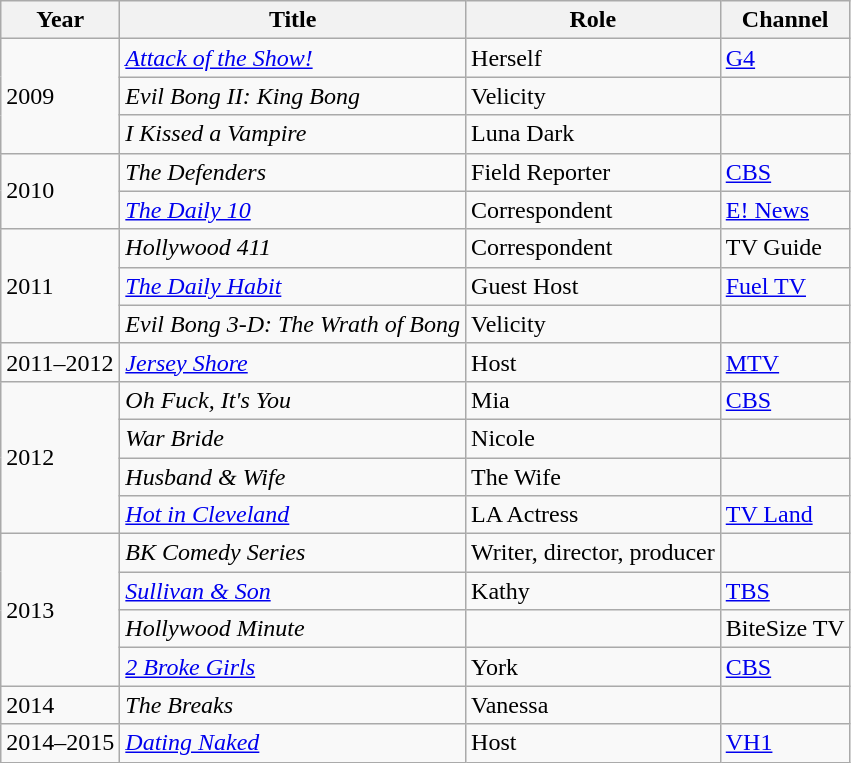<table class="wikitable sortable">
<tr>
<th>Year</th>
<th>Title</th>
<th>Role</th>
<th>Channel</th>
</tr>
<tr>
<td rowspan="3">2009</td>
<td><em><a href='#'>Attack of the Show!</a></em></td>
<td>Herself</td>
<td><a href='#'>G4</a></td>
</tr>
<tr>
<td><em>Evil Bong II: King Bong</em></td>
<td>Velicity</td>
<td></td>
</tr>
<tr>
<td><em>I Kissed a Vampire</em></td>
<td>Luna Dark</td>
<td></td>
</tr>
<tr>
<td rowspan="2">2010</td>
<td><em>The Defenders</em></td>
<td>Field Reporter</td>
<td><a href='#'>CBS</a></td>
</tr>
<tr>
<td><em><a href='#'>The Daily 10</a></em></td>
<td>Correspondent</td>
<td><a href='#'>E! News</a></td>
</tr>
<tr>
<td rowspan="3">2011</td>
<td><em>Hollywood 411</em></td>
<td>Correspondent</td>
<td>TV Guide</td>
</tr>
<tr>
<td><em><a href='#'>The Daily Habit</a></em></td>
<td>Guest Host</td>
<td><a href='#'>Fuel TV</a></td>
</tr>
<tr>
<td><em>Evil Bong 3-D: The Wrath of Bong</em></td>
<td>Velicity</td>
<td></td>
</tr>
<tr>
<td>2011–2012</td>
<td><a href='#'><em>Jersey Shore</em></a></td>
<td>Host</td>
<td><a href='#'>MTV</a></td>
</tr>
<tr>
<td rowspan="4">2012</td>
<td><em>Oh Fuck, It's You</em></td>
<td>Mia</td>
<td><a href='#'>CBS</a></td>
</tr>
<tr>
<td><em>War Bride</em></td>
<td>Nicole</td>
<td></td>
</tr>
<tr>
<td><em>Husband & Wife</em></td>
<td>The Wife</td>
<td></td>
</tr>
<tr>
<td><em><a href='#'>Hot in Cleveland</a></em></td>
<td>LA Actress</td>
<td><a href='#'>TV Land</a></td>
</tr>
<tr>
<td rowspan="4">2013</td>
<td><em>BK Comedy Series</em></td>
<td>Writer, director, producer</td>
<td></td>
</tr>
<tr>
<td><em><a href='#'>Sullivan & Son</a></em></td>
<td>Kathy</td>
<td><a href='#'>TBS</a></td>
</tr>
<tr>
<td><em>Hollywood Minute</em></td>
<td></td>
<td>BiteSize TV</td>
</tr>
<tr>
<td><em><a href='#'>2 Broke Girls</a></em></td>
<td>York</td>
<td><a href='#'>CBS</a></td>
</tr>
<tr>
<td>2014</td>
<td><em>The Breaks</em></td>
<td>Vanessa</td>
<td></td>
</tr>
<tr>
<td>2014–2015</td>
<td><em><a href='#'>Dating Naked</a></em></td>
<td>Host</td>
<td><a href='#'>VH1</a></td>
</tr>
</table>
